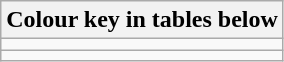<table class="wikitable">
<tr>
<th>Colour key in tables below</th>
</tr>
<tr>
<td></td>
</tr>
<tr>
<td></td>
</tr>
</table>
